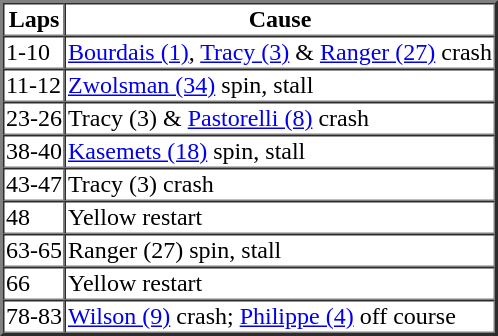<table border=2 cellspacing=0>
<tr>
<th>Laps</th>
<th>Cause</th>
</tr>
<tr>
<td>1-10</td>
<td><a href='#'>Bourdais (1)</a>, <a href='#'>Tracy (3)</a> & <a href='#'>Ranger (27)</a> crash</td>
</tr>
<tr>
<td>11-12</td>
<td><a href='#'>Zwolsman (34)</a> spin, stall</td>
</tr>
<tr>
<td>23-26</td>
<td>Tracy (3) & <a href='#'>Pastorelli (8)</a> crash</td>
</tr>
<tr>
<td>38-40</td>
<td><a href='#'>Kasemets (18)</a> spin, stall</td>
</tr>
<tr>
<td>43-47</td>
<td>Tracy (3) crash</td>
</tr>
<tr>
<td>48</td>
<td>Yellow restart</td>
</tr>
<tr>
<td>63-65</td>
<td>Ranger (27) spin, stall</td>
</tr>
<tr>
<td>66</td>
<td>Yellow restart</td>
</tr>
<tr>
<td>78-83</td>
<td><a href='#'>Wilson (9)</a> crash; <a href='#'>Philippe (4)</a> off course</td>
</tr>
</table>
